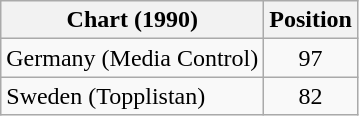<table class="wikitable">
<tr>
<th>Chart (1990)</th>
<th>Position</th>
</tr>
<tr>
<td>Germany (Media Control)</td>
<td align="center">97</td>
</tr>
<tr>
<td>Sweden (Topplistan)</td>
<td align="center">82</td>
</tr>
</table>
